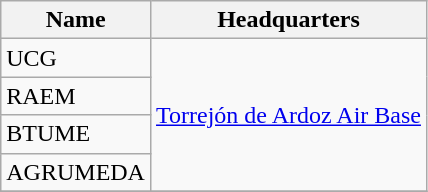<table class="wikitable">
<tr>
<th>Name</th>
<th>Headquarters</th>
</tr>
<tr>
<td>UCG</td>
<td rowspan="4"><a href='#'>Torrejón de Ardoz Air Base</a></td>
</tr>
<tr>
<td>RAEM</td>
</tr>
<tr>
<td>BTUME</td>
</tr>
<tr>
<td>AGRUMEDA</td>
</tr>
<tr>
</tr>
</table>
